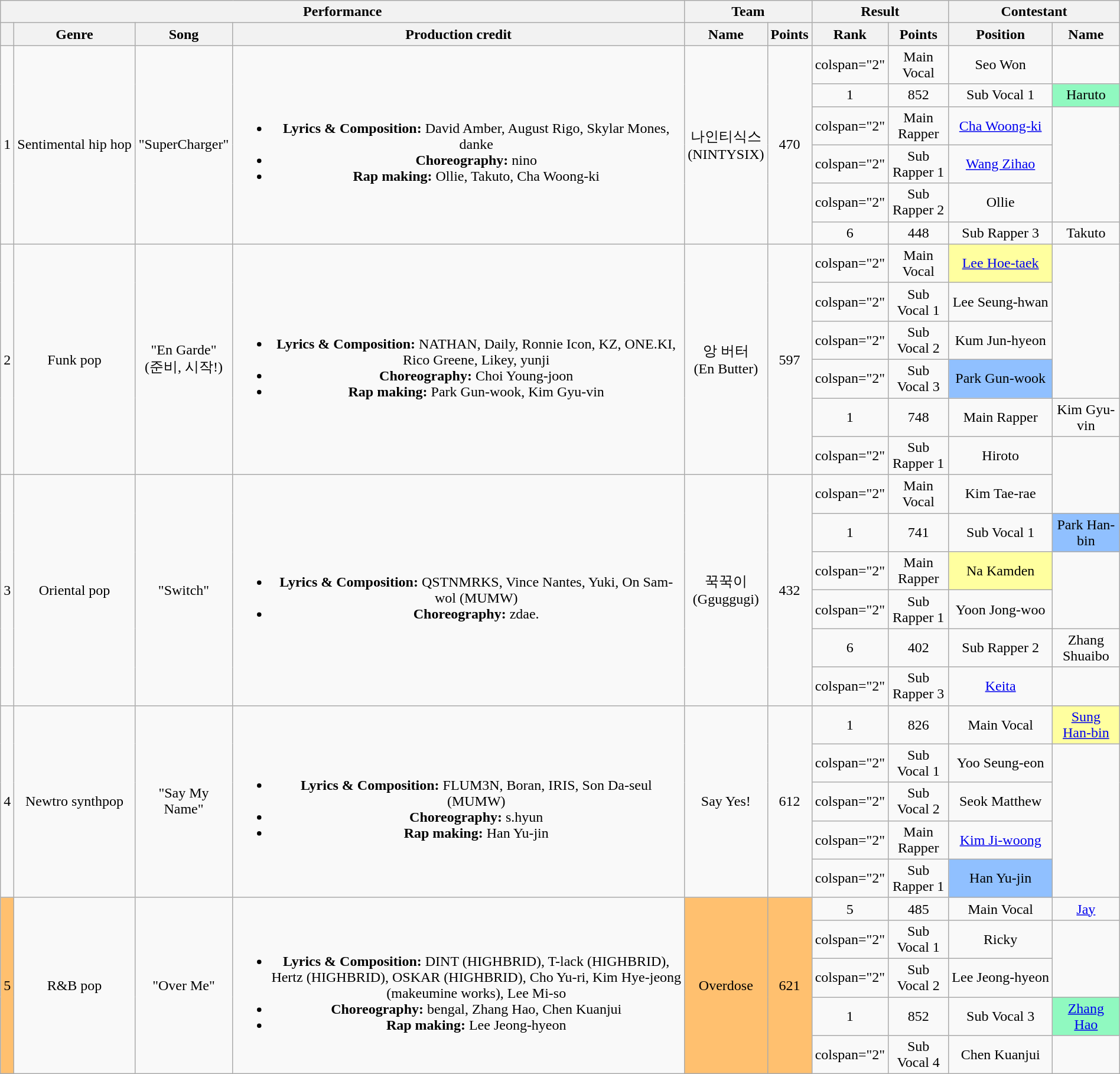<table class="wikitable collapsible" style="width:100%; text-align:center">
<tr>
<th colspan="4">Performance</th>
<th colspan="2">Team</th>
<th colspan="2">Result</th>
<th colspan="2">Contestant</th>
</tr>
<tr>
<th></th>
<th>Genre</th>
<th>Song</th>
<th>Production credit</th>
<th>Name</th>
<th>Points</th>
<th>Rank</th>
<th>Points</th>
<th>Position</th>
<th>Name</th>
</tr>
<tr>
<td rowspan="6">1</td>
<td rowspan="6" style="white-space:nowrap">Sentimental hip hop</td>
<td rowspan="6">"SuperCharger"</td>
<td rowspan="6"><br><ul><li><strong>Lyrics & Composition:</strong> David Amber, August Rigo, Skylar Mones, danke</li><li><strong>Choreography:</strong> nino</li><li><strong>Rap making:</strong> Ollie, Takuto, Cha Woong-ki</li></ul></td>
<td rowspan="6">나인티식스<br>(NINTYSIX)</td>
<td rowspan="6">470</td>
<td>colspan="2" </td>
<td>Main Vocal</td>
<td>Seo Won</td>
</tr>
<tr>
<td>1</td>
<td>852</td>
<td>Sub Vocal 1</td>
<td style="background:#90F9C0">Haruto</td>
</tr>
<tr>
<td>colspan="2" </td>
<td>Main Rapper</td>
<td><a href='#'>Cha Woong-ki</a></td>
</tr>
<tr>
<td>colspan="2" </td>
<td>Sub Rapper 1</td>
<td><a href='#'>Wang Zihao</a></td>
</tr>
<tr>
<td>colspan="2" </td>
<td>Sub Rapper 2</td>
<td>Ollie</td>
</tr>
<tr>
<td>6</td>
<td>448</td>
<td style="white-space:nowrap">Sub Rapper 3</td>
<td>Takuto</td>
</tr>
<tr>
<td rowspan="6">2</td>
<td rowspan="6">Funk pop</td>
<td rowspan="6">"En Garde"<br>(준비, 시작!)</td>
<td rowspan="6"><br><ul><li><strong>Lyrics & Composition:</strong> NATHAN, Daily, Ronnie Icon, KZ, ONE.KI, Rico Greene, Likey, yunji</li><li><strong>Choreography:</strong> Choi Young-joon</li><li><strong>Rap making:</strong> Park Gun-wook, Kim Gyu-vin</li></ul></td>
<td rowspan="6">앙 버터<br>(En Butter)</td>
<td rowspan="6">597</td>
<td>colspan="2" </td>
<td>Main Vocal</td>
<td style="background:#FFFF9F"><a href='#'>Lee Hoe-taek</a></td>
</tr>
<tr>
<td>colspan="2" </td>
<td>Sub Vocal 1</td>
<td>Lee Seung-hwan</td>
</tr>
<tr>
<td>colspan="2" </td>
<td>Sub Vocal 2</td>
<td>Kum Jun-hyeon</td>
</tr>
<tr>
<td>colspan="2" </td>
<td>Sub Vocal 3</td>
<td style="background:#90C0FF">Park Gun-wook</td>
</tr>
<tr>
<td>1</td>
<td>748</td>
<td>Main Rapper</td>
<td>Kim Gyu-vin</td>
</tr>
<tr>
<td>colspan="2" </td>
<td>Sub Rapper 1</td>
<td>Hiroto</td>
</tr>
<tr>
<td rowspan="6">3</td>
<td rowspan="6">Oriental pop</td>
<td rowspan="6">"Switch"</td>
<td rowspan="6"><br><ul><li><strong>Lyrics & Composition:</strong> QSTNMRKS, Vince Nantes, Yuki, On Sam-wol (MUMW)</li><li><strong>Choreography:</strong> zdae.</li></ul></td>
<td rowspan="6">꾹꾹이<br>(Gguggugi)</td>
<td rowspan="6">432</td>
<td>colspan="2" </td>
<td>Main Vocal</td>
<td>Kim Tae-rae</td>
</tr>
<tr>
<td>1</td>
<td>741</td>
<td>Sub Vocal 1</td>
<td style="background:#90C0FF">Park Han-bin</td>
</tr>
<tr>
<td>colspan="2" </td>
<td>Main Rapper</td>
<td style="background:#FFFF9F">Na Kamden</td>
</tr>
<tr>
<td>colspan="2" </td>
<td>Sub Rapper 1</td>
<td>Yoon Jong-woo</td>
</tr>
<tr>
<td>6</td>
<td>402</td>
<td>Sub Rapper 2</td>
<td>Zhang Shuaibo</td>
</tr>
<tr>
<td>colspan="2" </td>
<td>Sub Rapper 3</td>
<td><a href='#'>Keita</a></td>
</tr>
<tr>
<td rowspan="5">4</td>
<td rowspan="5">Newtro synthpop</td>
<td rowspan="5">"Say My Name"</td>
<td rowspan="5"><br><ul><li><strong>Lyrics & Composition:</strong> FLUM3N, Boran, IRIS, Son Da-seul (MUMW)</li><li><strong>Choreography:</strong> s.hyun</li><li><strong>Rap making:</strong> Han Yu-jin</li></ul></td>
<td rowspan="5">Say Yes!</td>
<td rowspan="5">612</td>
<td>1</td>
<td>826</td>
<td>Main Vocal</td>
<td style="background:#FFFF9F"><a href='#'>Sung Han-bin</a></td>
</tr>
<tr>
<td>colspan="2" </td>
<td>Sub Vocal 1</td>
<td>Yoo Seung-eon</td>
</tr>
<tr>
<td>colspan="2" </td>
<td>Sub Vocal 2</td>
<td>Seok Matthew</td>
</tr>
<tr>
<td>colspan="2" </td>
<td>Main Rapper</td>
<td><a href='#'>Kim Ji-woong</a></td>
</tr>
<tr>
<td>colspan="2" </td>
<td>Sub Rapper 1</td>
<td style="background:#90C0FF">Han Yu-jin</td>
</tr>
<tr>
<td rowspan="5" style="background:#FFC06F;">5</td>
<td rowspan="5">R&B pop</td>
<td rowspan="5">"Over Me"</td>
<td rowspan="5"><br><ul><li><strong>Lyrics & Composition:</strong> DINT (HIGHBRID), T-lack (HIGHBRID), Hertz (HIGHBRID), OSKAR (HIGHBRID), Cho Yu-ri, Kim Hye-jeong (makeumine works), Lee Mi-so</li><li><strong>Choreography:</strong> bengal, Zhang Hao, Chen Kuanjui</li><li><strong>Rap making:</strong> Lee Jeong-hyeon</li></ul></td>
<td rowspan="5" style="background:#FFC06F">Overdose</td>
<td rowspan="5" style="background:#FFC06F">621</td>
<td>5</td>
<td>485</td>
<td>Main Vocal</td>
<td><a href='#'>Jay</a></td>
</tr>
<tr>
<td>colspan="2" </td>
<td>Sub Vocal 1</td>
<td>Ricky</td>
</tr>
<tr>
<td>colspan="2" </td>
<td>Sub Vocal 2</td>
<td style="white-space: nowrap">Lee Jeong-hyeon</td>
</tr>
<tr>
<td>1</td>
<td>852</td>
<td>Sub Vocal 3</td>
<td style="background:#90F9C0"><a href='#'>Zhang Hao</a></td>
</tr>
<tr>
<td>colspan="2" </td>
<td>Sub Vocal 4</td>
<td>Chen Kuanjui</td>
</tr>
</table>
